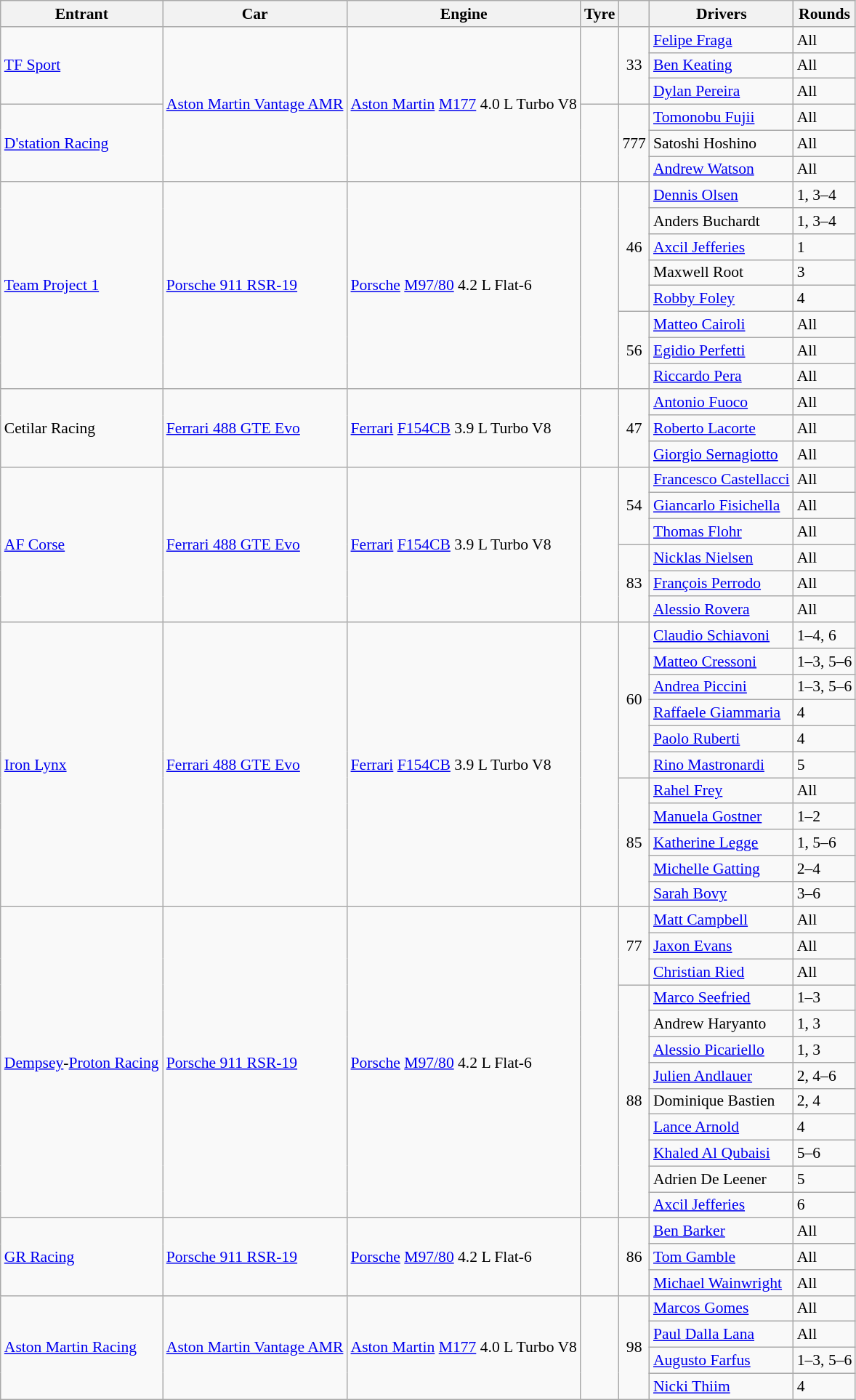<table class="wikitable" style="font-size: 90%">
<tr>
<th>Entrant</th>
<th>Car</th>
<th>Engine</th>
<th>Tyre</th>
<th></th>
<th>Drivers</th>
<th>Rounds</th>
</tr>
<tr>
<td rowspan="3"> <a href='#'>TF Sport</a></td>
<td rowspan="6"><a href='#'>Aston Martin Vantage AMR</a></td>
<td rowspan="6"><a href='#'>Aston Martin</a> <a href='#'>M177</a> 4.0 L Turbo V8</td>
<td rowspan="3"></td>
<td rowspan="3" align="center">33</td>
<td> <a href='#'>Felipe Fraga</a></td>
<td>All</td>
</tr>
<tr>
<td> <a href='#'>Ben Keating</a></td>
<td>All</td>
</tr>
<tr>
<td> <a href='#'>Dylan Pereira</a></td>
<td>All</td>
</tr>
<tr>
<td rowspan="3"> <a href='#'>D'station Racing</a></td>
<td rowspan="3"></td>
<td rowspan="3" align="center">777</td>
<td> <a href='#'>Tomonobu Fujii</a></td>
<td>All</td>
</tr>
<tr>
<td> Satoshi Hoshino</td>
<td>All</td>
</tr>
<tr>
<td> <a href='#'>Andrew Watson</a></td>
<td>All</td>
</tr>
<tr>
<td rowspan="8"> <a href='#'>Team Project 1</a></td>
<td rowspan="8"><a href='#'>Porsche 911 RSR-19</a></td>
<td rowspan="8"><a href='#'>Porsche</a> <a href='#'>M97/80</a> 4.2 L Flat-6</td>
<td rowspan="8"></td>
<td rowspan="5" align="center">46</td>
<td> <a href='#'>Dennis Olsen</a></td>
<td>1, 3–4</td>
</tr>
<tr>
<td> Anders Buchardt</td>
<td>1, 3–4</td>
</tr>
<tr>
<td> <a href='#'>Axcil Jefferies</a></td>
<td>1</td>
</tr>
<tr>
<td> Maxwell Root</td>
<td>3</td>
</tr>
<tr>
<td> <a href='#'>Robby Foley</a></td>
<td>4</td>
</tr>
<tr>
<td rowspan="3" align="center">56</td>
<td> <a href='#'>Matteo Cairoli</a></td>
<td>All</td>
</tr>
<tr>
<td> <a href='#'>Egidio Perfetti</a></td>
<td>All</td>
</tr>
<tr>
<td> <a href='#'>Riccardo Pera</a></td>
<td>All</td>
</tr>
<tr>
<td rowspan="3"> Cetilar Racing</td>
<td rowspan="3"><a href='#'>Ferrari 488 GTE Evo</a></td>
<td rowspan="3"><a href='#'>Ferrari</a> <a href='#'>F154CB</a> 3.9 L Turbo V8</td>
<td rowspan="3"></td>
<td rowspan="3" align="center">47</td>
<td> <a href='#'>Antonio Fuoco</a></td>
<td>All</td>
</tr>
<tr>
<td> <a href='#'>Roberto Lacorte</a></td>
<td>All</td>
</tr>
<tr>
<td> <a href='#'>Giorgio Sernagiotto</a></td>
<td>All</td>
</tr>
<tr>
<td rowspan="6"> <a href='#'>AF Corse</a></td>
<td rowspan="6"><a href='#'>Ferrari 488 GTE Evo</a></td>
<td rowspan="6"><a href='#'>Ferrari</a> <a href='#'>F154CB</a> 3.9 L Turbo V8</td>
<td rowspan="6"></td>
<td rowspan="3" align="center">54</td>
<td> <a href='#'>Francesco Castellacci</a></td>
<td>All</td>
</tr>
<tr>
<td> <a href='#'>Giancarlo Fisichella</a></td>
<td>All</td>
</tr>
<tr>
<td> <a href='#'>Thomas Flohr</a></td>
<td>All</td>
</tr>
<tr>
<td rowspan="3" align="center">83</td>
<td> <a href='#'>Nicklas Nielsen</a></td>
<td>All</td>
</tr>
<tr>
<td> <a href='#'>François Perrodo</a></td>
<td>All</td>
</tr>
<tr>
<td> <a href='#'>Alessio Rovera</a></td>
<td>All</td>
</tr>
<tr>
<td rowspan="11"> <a href='#'>Iron Lynx</a></td>
<td rowspan="11"><a href='#'>Ferrari 488 GTE Evo</a></td>
<td rowspan="11"><a href='#'>Ferrari</a> <a href='#'>F154CB</a> 3.9 L Turbo V8</td>
<td rowspan="11"></td>
<td rowspan="6" align="center">60</td>
<td> <a href='#'>Claudio Schiavoni</a></td>
<td>1–4, 6</td>
</tr>
<tr>
<td> <a href='#'>Matteo Cressoni</a></td>
<td>1–3, 5–6</td>
</tr>
<tr>
<td> <a href='#'>Andrea Piccini</a></td>
<td>1–3, 5–6</td>
</tr>
<tr>
<td> <a href='#'>Raffaele Giammaria</a></td>
<td>4</td>
</tr>
<tr>
<td> <a href='#'>Paolo Ruberti</a></td>
<td>4</td>
</tr>
<tr>
<td> <a href='#'>Rino Mastronardi</a></td>
<td>5</td>
</tr>
<tr>
<td rowspan="5" align="center">85</td>
<td> <a href='#'>Rahel Frey</a></td>
<td>All</td>
</tr>
<tr>
<td> <a href='#'>Manuela Gostner</a></td>
<td>1–2</td>
</tr>
<tr>
<td> <a href='#'>Katherine Legge</a></td>
<td>1, 5–6</td>
</tr>
<tr>
<td> <a href='#'>Michelle Gatting</a></td>
<td>2–4</td>
</tr>
<tr>
<td> <a href='#'>Sarah Bovy</a></td>
<td>3–6</td>
</tr>
<tr>
<td rowspan="12"> <a href='#'>Dempsey</a>-<a href='#'>Proton Racing</a></td>
<td rowspan="12"><a href='#'>Porsche 911 RSR-19</a></td>
<td rowspan="12"><a href='#'>Porsche</a> <a href='#'>M97/80</a> 4.2 L Flat-6</td>
<td rowspan="12"></td>
<td rowspan="3" align="center">77</td>
<td> <a href='#'>Matt Campbell</a></td>
<td>All</td>
</tr>
<tr>
<td> <a href='#'>Jaxon Evans</a></td>
<td>All</td>
</tr>
<tr>
<td> <a href='#'>Christian Ried</a></td>
<td>All</td>
</tr>
<tr>
<td rowspan="9" align="center">88</td>
<td> <a href='#'>Marco Seefried</a></td>
<td>1–3</td>
</tr>
<tr>
<td> Andrew Haryanto</td>
<td>1, 3</td>
</tr>
<tr>
<td> <a href='#'>Alessio Picariello</a></td>
<td>1, 3</td>
</tr>
<tr>
<td> <a href='#'>Julien Andlauer</a></td>
<td>2, 4–6</td>
</tr>
<tr>
<td> Dominique Bastien</td>
<td>2, 4</td>
</tr>
<tr>
<td> <a href='#'>Lance Arnold</a></td>
<td>4</td>
</tr>
<tr>
<td> <a href='#'>Khaled Al Qubaisi</a></td>
<td>5–6</td>
</tr>
<tr>
<td> Adrien De Leener</td>
<td>5</td>
</tr>
<tr>
<td> <a href='#'>Axcil Jefferies</a></td>
<td>6</td>
</tr>
<tr>
<td rowspan="3"> <a href='#'>GR Racing</a></td>
<td rowspan="3"><a href='#'>Porsche 911 RSR-19</a></td>
<td rowspan="3"><a href='#'>Porsche</a> <a href='#'>M97/80</a> 4.2 L Flat-6</td>
<td rowspan="3"></td>
<td rowspan="3" align="center">86</td>
<td> <a href='#'>Ben Barker</a></td>
<td>All</td>
</tr>
<tr>
<td> <a href='#'>Tom Gamble</a></td>
<td>All</td>
</tr>
<tr>
<td> <a href='#'>Michael Wainwright</a></td>
<td>All</td>
</tr>
<tr>
<td rowspan="4"> <a href='#'>Aston Martin Racing</a></td>
<td rowspan="4"><a href='#'>Aston Martin Vantage AMR</a></td>
<td rowspan="4"><a href='#'>Aston Martin</a> <a href='#'>M177</a> 4.0 L Turbo V8</td>
<td rowspan="4"></td>
<td rowspan="4" align="center">98</td>
<td> <a href='#'>Marcos Gomes</a></td>
<td>All</td>
</tr>
<tr>
<td> <a href='#'>Paul Dalla Lana</a></td>
<td>All</td>
</tr>
<tr>
<td> <a href='#'>Augusto Farfus</a></td>
<td>1–3, 5–6</td>
</tr>
<tr>
<td> <a href='#'>Nicki Thiim</a></td>
<td>4</td>
</tr>
</table>
